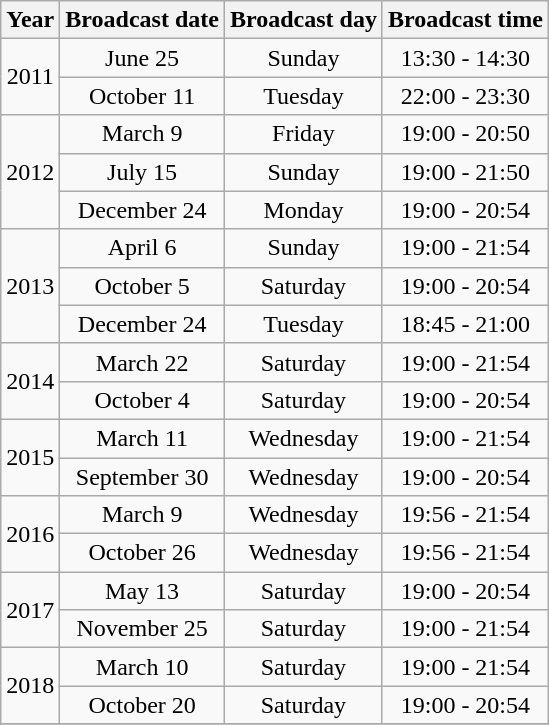<table class="wikitable" style="text-align: center">
<tr>
<th>Year</th>
<th>Broadcast date</th>
<th>Broadcast day</th>
<th>Broadcast time</th>
</tr>
<tr>
<td rowspan="2">2011</td>
<td>June 25</td>
<td>Sunday</td>
<td>13:30 - 14:30</td>
</tr>
<tr>
<td>October 11</td>
<td>Tuesday</td>
<td>22:00 - 23:30</td>
</tr>
<tr>
<td rowspan="3">2012</td>
<td>March 9</td>
<td>Friday</td>
<td>19:00 - 20:50</td>
</tr>
<tr>
<td>July 15</td>
<td>Sunday</td>
<td>19:00 - 21:50</td>
</tr>
<tr>
<td>December 24</td>
<td>Monday</td>
<td>19:00 - 20:54</td>
</tr>
<tr>
<td rowspan="3">2013</td>
<td>April 6</td>
<td>Sunday</td>
<td>19:00 - 21:54</td>
</tr>
<tr>
<td>October 5</td>
<td>Saturday</td>
<td>19:00 - 20:54</td>
</tr>
<tr>
<td>December 24</td>
<td>Tuesday</td>
<td>18:45 - 21:00</td>
</tr>
<tr>
<td rowspan="2">2014</td>
<td>March 22</td>
<td>Saturday</td>
<td>19:00 - 21:54</td>
</tr>
<tr>
<td>October 4</td>
<td>Saturday</td>
<td>19:00 - 20:54</td>
</tr>
<tr>
<td rowspan="2">2015</td>
<td>March 11</td>
<td>Wednesday</td>
<td>19:00 - 21:54</td>
</tr>
<tr>
<td>September 30</td>
<td>Wednesday</td>
<td>19:00 - 20:54</td>
</tr>
<tr>
<td rowspan="2">2016</td>
<td>March 9</td>
<td>Wednesday</td>
<td>19:56 - 21:54</td>
</tr>
<tr>
<td>October 26</td>
<td>Wednesday</td>
<td>19:56 - 21:54</td>
</tr>
<tr>
<td rowspan="2">2017</td>
<td>May 13</td>
<td>Saturday</td>
<td>19:00 - 20:54</td>
</tr>
<tr>
<td>November 25</td>
<td>Saturday</td>
<td>19:00 - 21:54</td>
</tr>
<tr>
<td rowspan="2">2018</td>
<td>March 10</td>
<td>Saturday</td>
<td>19:00 - 21:54</td>
</tr>
<tr>
<td>October 20</td>
<td>Saturday</td>
<td>19:00 - 20:54</td>
</tr>
<tr>
</tr>
<tr>
</tr>
</table>
